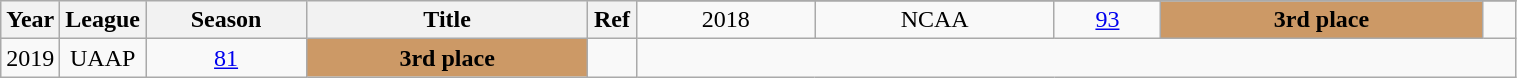<table class="wikitable sortable" style="text-align:center" width="80%">
<tr>
<th style="width:5px;" rowspan="2">Year</th>
<th style="width:25px;" rowspan="2">League</th>
<th style="width:100px;" rowspan="2">Season</th>
<th style="width:180px;" rowspan="2">Title</th>
<th style="width:25px;" rowspan="2">Ref</th>
</tr>
<tr>
<td>2018</td>
<td>NCAA</td>
<td><a href='#'>93</a></td>
<td style="background:#CC9966;"><strong>3rd place</strong></td>
<td></td>
</tr>
<tr>
<td>2019</td>
<td>UAAP</td>
<td><a href='#'>81</a></td>
<td style="background:#CC9966;"><strong>3rd place</strong></td>
<td></td>
</tr>
</table>
